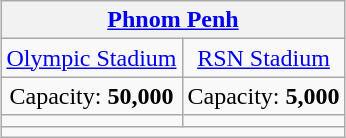<table class="wikitable" style="margin:1em auto; text-align:center;">
<tr>
<th colspan=2> <a href='#'>Phnom Penh</a></th>
</tr>
<tr>
<td><a href='#'>Olympic Stadium</a></td>
<td><a href='#'>RSN Stadium</a></td>
</tr>
<tr>
<td>Capacity: <strong>50,000</strong></td>
<td>Capacity: <strong>5,000</strong></td>
</tr>
<tr>
<td></td>
<td></td>
</tr>
<tr>
<td rowspan=4 colspan=2></td>
</tr>
</table>
